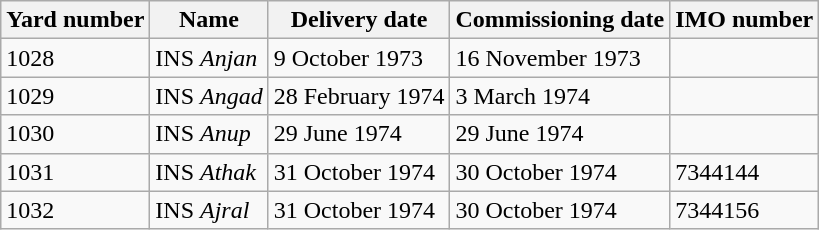<table class="wikitable">
<tr>
<th>Yard number</th>
<th>Name</th>
<th>Delivery date</th>
<th>Commissioning date</th>
<th>IMO number</th>
</tr>
<tr>
<td>1028</td>
<td>INS <em>Anjan</em></td>
<td>9 October 1973</td>
<td>16 November 1973</td>
<td></td>
</tr>
<tr>
<td>1029</td>
<td>INS <em>Angad</em></td>
<td>28 February 1974</td>
<td>3 March 1974</td>
<td></td>
</tr>
<tr>
<td>1030</td>
<td>INS <em>Anup</em></td>
<td>29 June 1974</td>
<td>29 June 1974</td>
<td></td>
</tr>
<tr>
<td>1031</td>
<td>INS <em>Athak</em></td>
<td>31 October 1974</td>
<td>30 October 1974</td>
<td>7344144</td>
</tr>
<tr>
<td>1032</td>
<td>INS <em>Ajral</em></td>
<td>31 October 1974</td>
<td>30 October 1974</td>
<td>7344156</td>
</tr>
</table>
